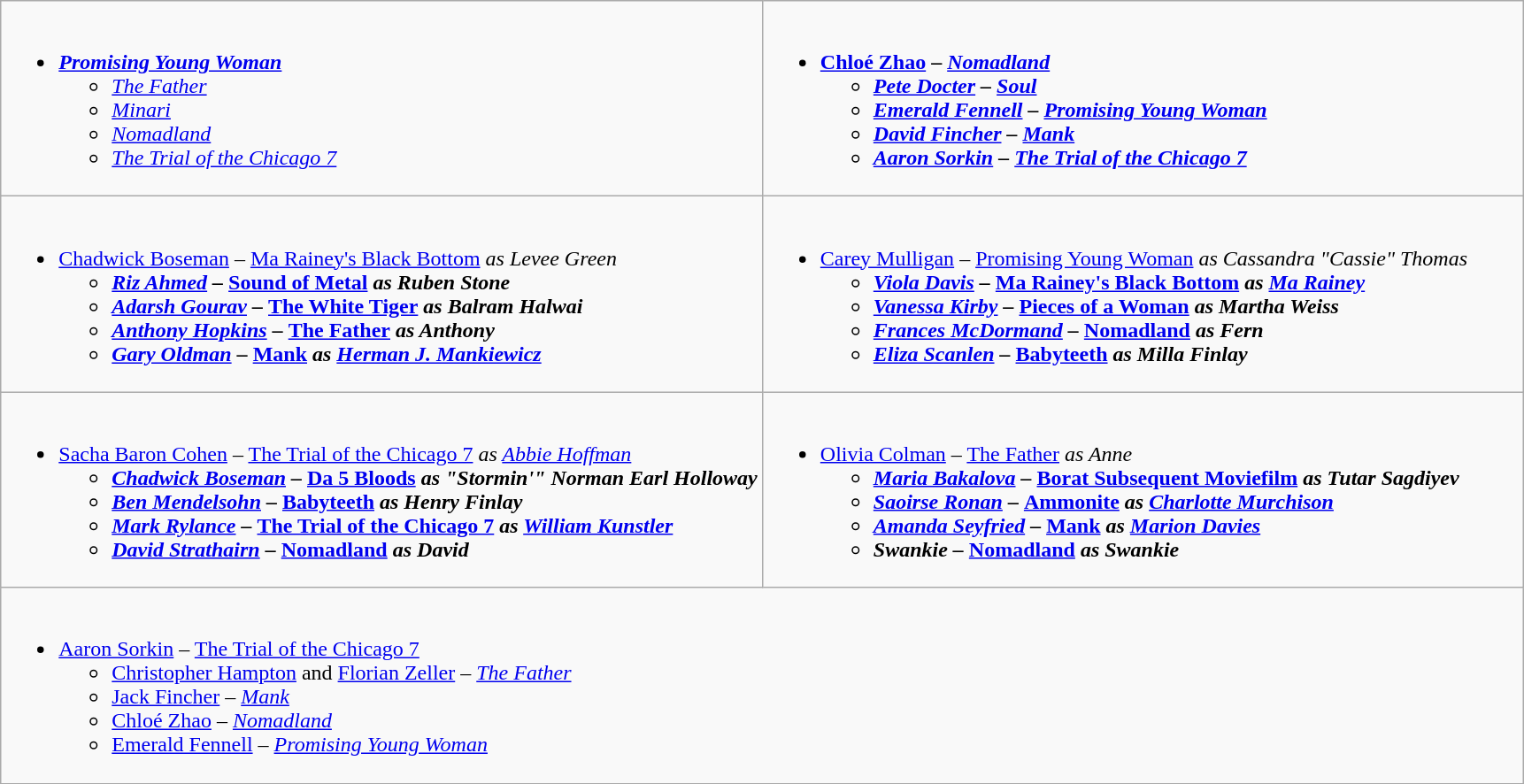<table class=wikitable style="width="300%">
<tr>
<td valign="top" width="50%"><br><ul><li><strong><em><a href='#'>Promising Young Woman</a></em></strong><ul><li><em><a href='#'>The Father</a></em></li><li><em><a href='#'>Minari</a></em></li><li><em><a href='#'>Nomadland</a></em></li><li><em><a href='#'>The Trial of the Chicago 7</a></em></li></ul></li></ul></td>
<td valign="top" width="50%"><br><ul><li><strong><a href='#'>Chloé Zhao</a> – <em><a href='#'>Nomadland</a><strong><em><ul><li><a href='#'>Pete Docter</a> – </em><a href='#'>Soul</a><em></li><li><a href='#'>Emerald Fennell</a> – </em><a href='#'>Promising Young Woman</a><em></li><li><a href='#'>David Fincher</a> – </em><a href='#'>Mank</a><em></li><li><a href='#'>Aaron Sorkin</a> – </em><a href='#'>The Trial of the Chicago 7</a><em></li></ul></li></ul></td>
</tr>
<tr>
<td valign="top" width="50%"><br><ul><li></strong><a href='#'>Chadwick Boseman</a> – </em><a href='#'>Ma Rainey's Black Bottom</a><em> as Levee Green<strong><ul><li><a href='#'>Riz Ahmed</a> – </em><a href='#'>Sound of Metal</a><em> as Ruben Stone</li><li><a href='#'>Adarsh Gourav</a> – </em><a href='#'>The White Tiger</a><em> as Balram Halwai</li><li><a href='#'>Anthony Hopkins</a> – </em><a href='#'>The Father</a><em> as Anthony</li><li><a href='#'>Gary Oldman</a> – </em><a href='#'>Mank</a><em> as <a href='#'>Herman J. Mankiewicz</a></li></ul></li></ul></td>
<td valign="top" width="50%"><br><ul><li></strong><a href='#'>Carey Mulligan</a> – </em><a href='#'>Promising Young Woman</a><em> as Cassandra "Cassie" Thomas<strong><ul><li><a href='#'>Viola Davis</a> – </em><a href='#'>Ma Rainey's Black Bottom</a><em> as <a href='#'>Ma Rainey</a></li><li><a href='#'>Vanessa Kirby</a> – </em><a href='#'>Pieces of a Woman</a><em> as Martha Weiss</li><li><a href='#'>Frances McDormand</a> – </em><a href='#'>Nomadland</a><em> as Fern</li><li><a href='#'>Eliza Scanlen</a> – </em><a href='#'>Babyteeth</a><em> as Milla Finlay</li></ul></li></ul></td>
</tr>
<tr>
<td valign="top" width="50%"><br><ul><li></strong><a href='#'>Sacha Baron Cohen</a> – </em><a href='#'>The Trial of the Chicago 7</a><em> as <a href='#'>Abbie Hoffman</a><strong><ul><li><a href='#'>Chadwick Boseman</a> – </em><a href='#'>Da 5 Bloods</a><em> as "Stormin'" Norman Earl Holloway</li><li><a href='#'>Ben Mendelsohn</a> – </em><a href='#'>Babyteeth</a><em> as Henry Finlay</li><li><a href='#'>Mark Rylance</a> – </em><a href='#'>The Trial of the Chicago 7</a><em> as <a href='#'>William Kunstler</a></li><li><a href='#'>David Strathairn</a> – </em><a href='#'>Nomadland</a><em> as David</li></ul></li></ul></td>
<td valign="top" width="50%"><br><ul><li></strong><a href='#'>Olivia Colman</a> – </em><a href='#'>The Father</a><em> as Anne<strong><ul><li><a href='#'>Maria Bakalova</a> – </em><a href='#'>Borat Subsequent Moviefilm</a><em> as Tutar Sagdiyev</li><li><a href='#'>Saoirse Ronan</a> – </em><a href='#'>Ammonite</a><em> as <a href='#'>Charlotte Murchison</a></li><li><a href='#'>Amanda Seyfried</a> – </em><a href='#'>Mank</a><em> as <a href='#'>Marion Davies</a></li><li>Swankie – </em><a href='#'>Nomadland</a><em> as Swankie</li></ul></li></ul></td>
</tr>
<tr>
<td colspan="2" valign="top" width="50%"><br><ul><li></strong><a href='#'>Aaron Sorkin</a> – </em><a href='#'>The Trial of the Chicago 7</a></em></strong><ul><li><a href='#'>Christopher Hampton</a> and <a href='#'>Florian Zeller</a> – <em><a href='#'>The Father</a></em></li><li><a href='#'>Jack Fincher</a> – <em><a href='#'>Mank</a></em></li><li><a href='#'>Chloé Zhao</a> – <em><a href='#'>Nomadland</a></em></li><li><a href='#'>Emerald Fennell</a> – <em><a href='#'>Promising Young Woman</a></em></li></ul></li></ul></td>
</tr>
</table>
